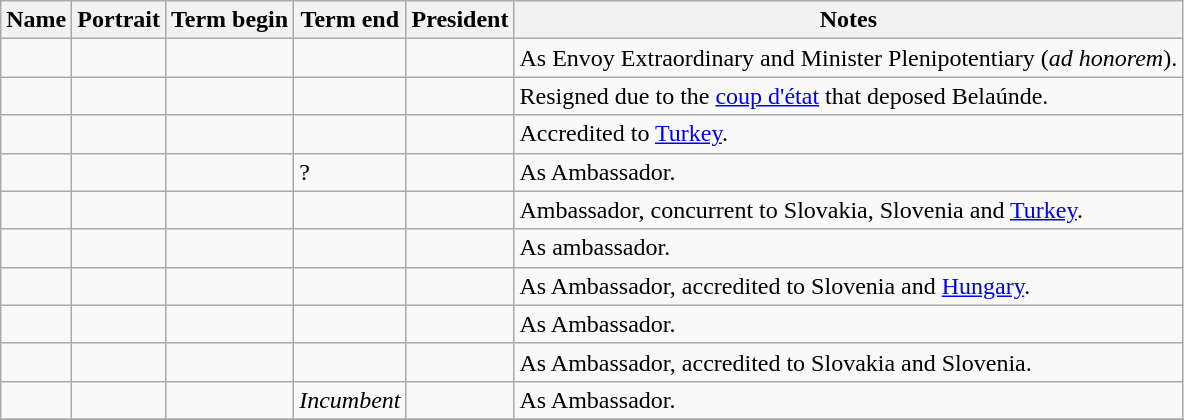<table class="wikitable sortable"  text-align:center;">
<tr>
<th>Name</th>
<th class="unsortable">Portrait</th>
<th>Term begin</th>
<th>Term end</th>
<th>President</th>
<th class="unsortable">Notes</th>
</tr>
<tr>
<td></td>
<td></td>
<td></td>
<td></td>
<td></td>
<td>As Envoy Extraordinary and Minister Plenipotentiary (<em>ad honorem</em>).</td>
</tr>
<tr>
<td></td>
<td></td>
<td></td>
<td></td>
<td></td>
<td>Resigned due to the <a href='#'>coup d'état</a> that deposed Belaúnde.</td>
</tr>
<tr>
<td></td>
<td></td>
<td></td>
<td></td>
<td></td>
<td>Accredited to <a href='#'>Turkey</a>.</td>
</tr>
<tr>
<td></td>
<td></td>
<td></td>
<td>?</td>
<td></td>
<td>As Ambassador.</td>
</tr>
<tr>
<td></td>
<td></td>
<td></td>
<td></td>
<td></td>
<td>Ambassador, concurrent to Slovakia, Slovenia and <a href='#'>Turkey</a>.</td>
</tr>
<tr>
<td></td>
<td></td>
<td></td>
<td></td>
<td></td>
<td>As ambassador.</td>
</tr>
<tr>
<td></td>
<td></td>
<td></td>
<td></td>
<td></td>
<td>As Ambassador, accredited to Slovenia and <a href='#'>Hungary</a>.</td>
</tr>
<tr>
<td></td>
<td></td>
<td></td>
<td></td>
<td></td>
<td>As Ambassador.</td>
</tr>
<tr>
<td></td>
<td></td>
<td></td>
<td></td>
<td></td>
<td>As Ambassador, accredited to Slovakia and Slovenia.</td>
</tr>
<tr>
<td></td>
<td></td>
<td></td>
<td><em>Incumbent</em></td>
<td></td>
<td>As Ambassador.</td>
</tr>
<tr>
</tr>
</table>
